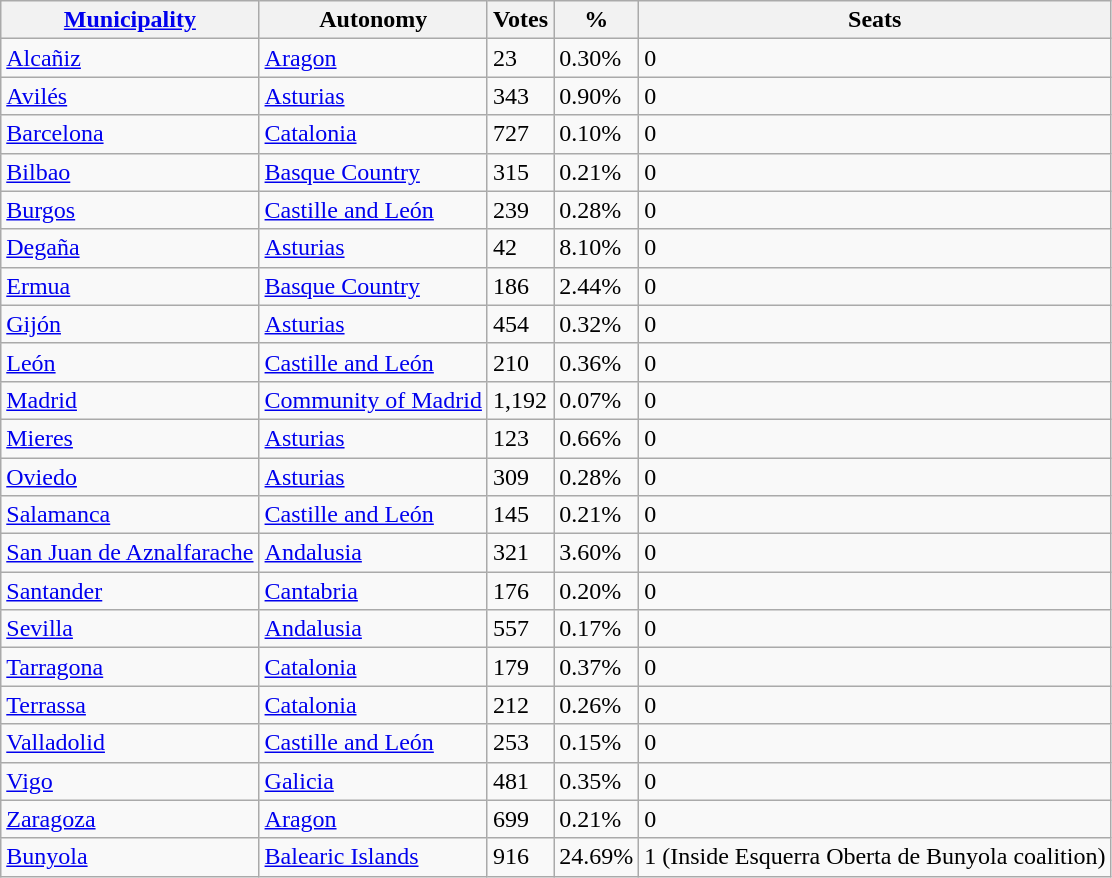<table class="wikitable sortable" style="display: inline-table;">
<tr>
<th><a href='#'>Municipality</a></th>
<th>Autonomy</th>
<th>Votes</th>
<th>%</th>
<th>Seats</th>
</tr>
<tr>
<td><a href='#'>Alcañiz</a></td>
<td><a href='#'>Aragon</a></td>
<td>23</td>
<td>0.30%</td>
<td>0</td>
</tr>
<tr>
<td><a href='#'>Avilés</a></td>
<td><a href='#'>Asturias</a></td>
<td>343</td>
<td>0.90%</td>
<td>0</td>
</tr>
<tr>
<td><a href='#'>Barcelona</a></td>
<td><a href='#'>Catalonia</a></td>
<td>727</td>
<td>0.10%</td>
<td>0</td>
</tr>
<tr>
<td><a href='#'>Bilbao</a></td>
<td><a href='#'>Basque Country</a></td>
<td>315</td>
<td>0.21%</td>
<td>0</td>
</tr>
<tr>
<td><a href='#'>Burgos</a></td>
<td><a href='#'>Castille and León</a></td>
<td>239</td>
<td>0.28%</td>
<td>0</td>
</tr>
<tr>
<td><a href='#'>Degaña</a></td>
<td><a href='#'>Asturias</a></td>
<td>42</td>
<td>8.10%</td>
<td>0</td>
</tr>
<tr>
<td><a href='#'>Ermua</a></td>
<td><a href='#'>Basque Country</a></td>
<td>186</td>
<td>2.44%</td>
<td>0</td>
</tr>
<tr>
<td><a href='#'>Gijón</a></td>
<td><a href='#'>Asturias</a></td>
<td>454</td>
<td>0.32%</td>
<td>0</td>
</tr>
<tr>
<td><a href='#'>León</a></td>
<td><a href='#'>Castille and León</a></td>
<td>210</td>
<td>0.36%</td>
<td>0</td>
</tr>
<tr>
<td><a href='#'>Madrid</a></td>
<td><a href='#'>Community of Madrid</a></td>
<td>1,192</td>
<td>0.07%</td>
<td>0</td>
</tr>
<tr>
<td><a href='#'>Mieres</a></td>
<td><a href='#'>Asturias</a></td>
<td>123</td>
<td>0.66%</td>
<td>0</td>
</tr>
<tr>
<td><a href='#'>Oviedo</a></td>
<td><a href='#'>Asturias</a></td>
<td>309</td>
<td>0.28%</td>
<td>0</td>
</tr>
<tr>
<td><a href='#'>Salamanca</a></td>
<td><a href='#'>Castille and León</a></td>
<td>145</td>
<td>0.21%</td>
<td>0</td>
</tr>
<tr>
<td><a href='#'>San Juan de Aznalfarache</a></td>
<td><a href='#'>Andalusia</a></td>
<td>321</td>
<td>3.60%</td>
<td>0</td>
</tr>
<tr>
<td><a href='#'>Santander</a></td>
<td><a href='#'>Cantabria</a></td>
<td>176</td>
<td>0.20%</td>
<td>0</td>
</tr>
<tr>
<td><a href='#'>Sevilla</a></td>
<td><a href='#'>Andalusia</a></td>
<td>557</td>
<td>0.17%</td>
<td>0</td>
</tr>
<tr>
<td><a href='#'>Tarragona</a></td>
<td><a href='#'>Catalonia</a></td>
<td>179</td>
<td>0.37%</td>
<td>0</td>
</tr>
<tr>
<td><a href='#'>Terrassa</a></td>
<td><a href='#'>Catalonia</a></td>
<td>212</td>
<td>0.26%</td>
<td>0</td>
</tr>
<tr>
<td><a href='#'>Valladolid</a></td>
<td><a href='#'>Castille and León</a></td>
<td>253</td>
<td>0.15%</td>
<td>0</td>
</tr>
<tr>
<td><a href='#'>Vigo</a></td>
<td><a href='#'>Galicia</a></td>
<td>481</td>
<td>0.35%</td>
<td>0</td>
</tr>
<tr>
<td><a href='#'>Zaragoza</a></td>
<td><a href='#'>Aragon</a></td>
<td>699</td>
<td>0.21%</td>
<td>0</td>
</tr>
<tr>
<td><a href='#'>Bunyola</a></td>
<td><a href='#'>Balearic Islands</a></td>
<td>916</td>
<td>24.69%</td>
<td>1 (Inside Esquerra Oberta de Bunyola coalition)</td>
</tr>
</table>
